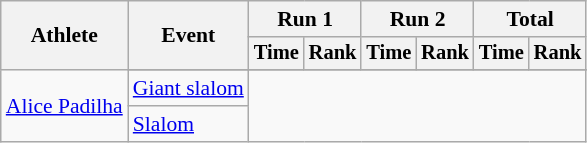<table class="wikitable" style="font-size:90%">
<tr>
<th rowspan=2>Athlete</th>
<th rowspan=2>Event</th>
<th colspan=2>Run 1</th>
<th colspan=2>Run 2</th>
<th colspan=2>Total</th>
</tr>
<tr style="font-size:95%">
<th>Time</th>
<th>Rank</th>
<th>Time</th>
<th>Rank</th>
<th>Time</th>
<th>Rank</th>
</tr>
<tr>
<td rowspan=3><a href='#'>Alice Padilha</a></td>
</tr>
<tr align=center>
<td align="left"><a href='#'>Giant slalom</a></td>
<td rowspan=2 colspan=6></td>
</tr>
<tr align=center>
<td align="left"><a href='#'>Slalom</a></td>
</tr>
</table>
